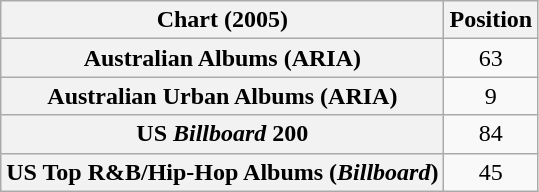<table class="wikitable sortable plainrowheaders" style="text-align:center">
<tr>
<th scope="col">Chart (2005)</th>
<th scope="col">Position</th>
</tr>
<tr>
<th scope="row">Australian Albums (ARIA)</th>
<td>63</td>
</tr>
<tr>
<th scope="row">Australian Urban Albums (ARIA)</th>
<td>9</td>
</tr>
<tr>
<th scope="row">US <em>Billboard</em> 200</th>
<td>84</td>
</tr>
<tr>
<th scope="row">US Top R&B/Hip-Hop Albums (<em>Billboard</em>)</th>
<td>45</td>
</tr>
</table>
